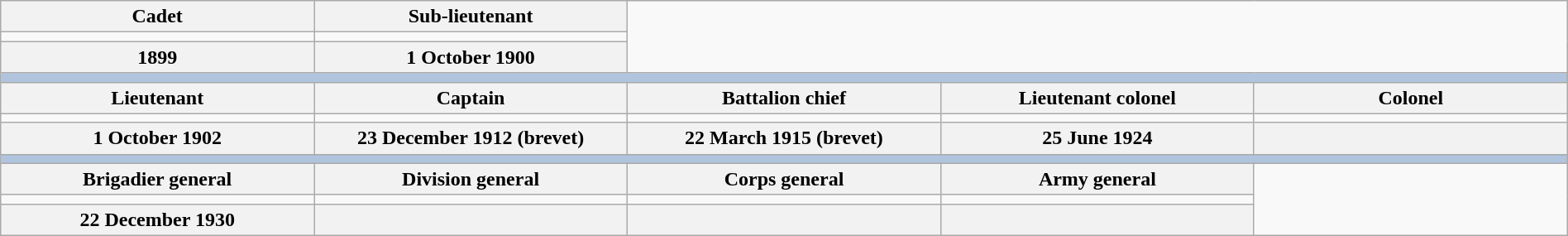<table class="wikitable"  style="width: 100%">
<tr>
<th>Cadet</th>
<th>Sub-lieutenant</th>
</tr>
<tr>
<td align="center" width="20%"></td>
<td align="center" width="20%"></td>
</tr>
<tr>
<th>1899</th>
<th>1 October 1900</th>
</tr>
<tr>
<th colspan="5" style="background: lightsteelblue"></th>
</tr>
<tr>
<th>Lieutenant</th>
<th>Captain</th>
<th>Battalion chief</th>
<th>Lieutenant colonel</th>
<th>Colonel</th>
</tr>
<tr>
<td align="center" width="20%"></td>
<td align="center" width="20%"></td>
<td align="center" width="20%"></td>
<td align="center" width="20%"></td>
<td align="center" width="20%"></td>
</tr>
<tr>
<th>1 October 1902</th>
<th>23 December 1912 (brevet)</th>
<th>22 March 1915 (brevet)</th>
<th>25 June 1924</th>
<th></th>
</tr>
<tr>
<th colspan="5" style="background: lightsteelblue"></th>
</tr>
<tr>
<th>Brigadier general</th>
<th>Division general</th>
<th>Corps general</th>
<th>Army general</th>
</tr>
<tr>
<td align="center" width="20%"></td>
<td align="center" width="20%"></td>
<td align="center" width="20%"></td>
<td align="center" width="20%"></td>
</tr>
<tr>
<th>22 December 1930</th>
<th></th>
<th></th>
<th></th>
</tr>
</table>
